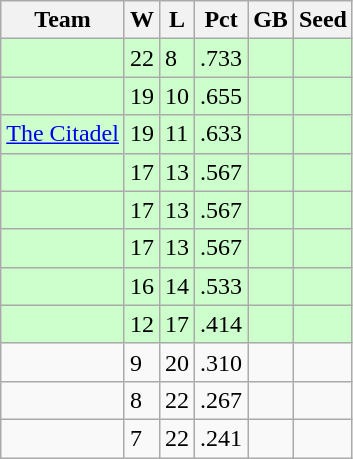<table class="wikitable">
<tr>
<th>Team</th>
<th>W</th>
<th>L</th>
<th>Pct</th>
<th>GB</th>
<th>Seed</th>
</tr>
<tr bgcolor="#ccffcc">
<td></td>
<td>22</td>
<td>8</td>
<td>.733</td>
<td></td>
<td></td>
</tr>
<tr bgcolor="#ccffcc">
<td></td>
<td>19</td>
<td>10</td>
<td>.655</td>
<td></td>
<td></td>
</tr>
<tr bgcolor="#ccffcc">
<td><a href='#'>The Citadel</a></td>
<td>19</td>
<td>11</td>
<td>.633</td>
<td></td>
<td></td>
</tr>
<tr bgcolor="#ccffcc">
<td></td>
<td>17</td>
<td>13</td>
<td>.567</td>
<td></td>
<td></td>
</tr>
<tr bgcolor="#ccffcc">
<td></td>
<td>17</td>
<td>13</td>
<td>.567</td>
<td></td>
<td></td>
</tr>
<tr bgcolor="#ccffcc">
<td></td>
<td>17</td>
<td>13</td>
<td>.567</td>
<td></td>
<td></td>
</tr>
<tr bgcolor="#ccffcc">
<td></td>
<td>16</td>
<td>14</td>
<td>.533</td>
<td></td>
<td></td>
</tr>
<tr bgcolor="#ccffcc">
<td></td>
<td>12</td>
<td>17</td>
<td>.414</td>
<td></td>
<td></td>
</tr>
<tr>
<td></td>
<td>9</td>
<td>20</td>
<td>.310</td>
<td></td>
<td></td>
</tr>
<tr>
<td></td>
<td>8</td>
<td>22</td>
<td>.267</td>
<td></td>
<td></td>
</tr>
<tr>
<td></td>
<td>7</td>
<td>22</td>
<td>.241</td>
<td></td>
<td></td>
</tr>
</table>
